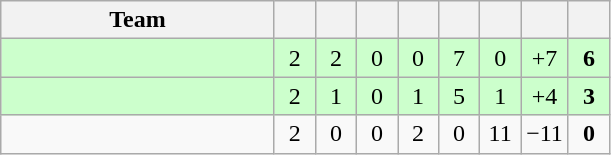<table class="wikitable" style="text-align: center;">
<tr>
<th width=175>Team</th>
<th width=20></th>
<th width=20></th>
<th width=20></th>
<th width=20></th>
<th width=20></th>
<th width=20></th>
<th width=20></th>
<th width=20></th>
</tr>
<tr style="background:#cfc;">
<td style="text-align:left;"></td>
<td>2</td>
<td>2</td>
<td>0</td>
<td>0</td>
<td>7</td>
<td>0</td>
<td>+7</td>
<td><strong>6</strong></td>
</tr>
<tr style="background:#cfc;">
<td style="text-align:left;"></td>
<td>2</td>
<td>1</td>
<td>0</td>
<td>1</td>
<td>5</td>
<td>1</td>
<td>+4</td>
<td><strong>3</strong></td>
</tr>
<tr>
<td style="text-align:left;"></td>
<td>2</td>
<td>0</td>
<td>0</td>
<td>2</td>
<td>0</td>
<td>11</td>
<td>−11</td>
<td><strong>0</strong></td>
</tr>
</table>
